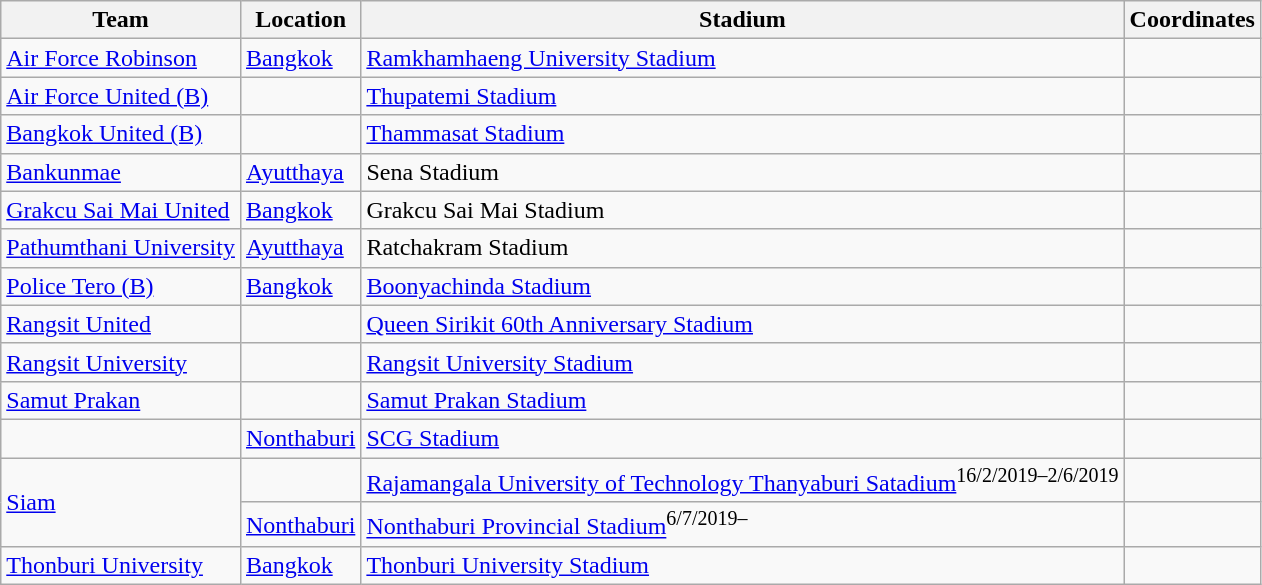<table class="wikitable sortable">
<tr>
<th>Team</th>
<th>Location</th>
<th>Stadium</th>
<th>Coordinates</th>
</tr>
<tr>
<td><a href='#'>Air Force Robinson</a></td>
<td><a href='#'>Bangkok</a> </td>
<td><a href='#'>Ramkhamhaeng University Stadium</a></td>
<td></td>
</tr>
<tr>
<td><a href='#'>Air Force United (B)</a></td>
<td></td>
<td><a href='#'>Thupatemi Stadium</a></td>
<td></td>
</tr>
<tr>
<td><a href='#'>Bangkok United (B)</a></td>
<td></td>
<td><a href='#'>Thammasat Stadium</a></td>
<td></td>
</tr>
<tr>
<td><a href='#'>Bankunmae</a></td>
<td><a href='#'>Ayutthaya</a> </td>
<td>Sena Stadium</td>
<td></td>
</tr>
<tr>
<td><a href='#'>Grakcu Sai Mai United</a></td>
<td><a href='#'>Bangkok</a> </td>
<td>Grakcu Sai Mai Stadium</td>
<td></td>
</tr>
<tr>
<td><a href='#'>Pathumthani University</a></td>
<td><a href='#'>Ayutthaya</a> </td>
<td>Ratchakram Stadium</td>
<td></td>
</tr>
<tr>
<td><a href='#'>Police Tero (B)</a></td>
<td><a href='#'>Bangkok</a> </td>
<td><a href='#'>Boonyachinda Stadium</a></td>
<td></td>
</tr>
<tr>
<td><a href='#'>Rangsit United</a></td>
<td></td>
<td><a href='#'>Queen Sirikit 60th Anniversary Stadium</a></td>
<td></td>
</tr>
<tr>
<td><a href='#'>Rangsit University</a></td>
<td></td>
<td><a href='#'>Rangsit University Stadium</a></td>
<td></td>
</tr>
<tr>
<td><a href='#'>Samut Prakan</a></td>
<td></td>
<td><a href='#'>Samut Prakan Stadium</a></td>
<td></td>
</tr>
<tr>
<td></td>
<td><a href='#'>Nonthaburi</a> </td>
<td><a href='#'>SCG Stadium</a></td>
<td></td>
</tr>
<tr>
<td rowspan="2"><a href='#'>Siam</a></td>
<td></td>
<td><a href='#'>Rajamangala University of Technology Thanyaburi Satadium</a><sup>16/2/2019–2/6/2019</sup></td>
<td></td>
</tr>
<tr>
<td><a href='#'>Nonthaburi</a> </td>
<td><a href='#'>Nonthaburi Provincial Stadium</a><sup>6/7/2019–</sup></td>
<td></td>
</tr>
<tr>
<td><a href='#'>Thonburi University</a></td>
<td><a href='#'>Bangkok</a> </td>
<td><a href='#'>Thonburi University Stadium</a></td>
<td></td>
</tr>
</table>
